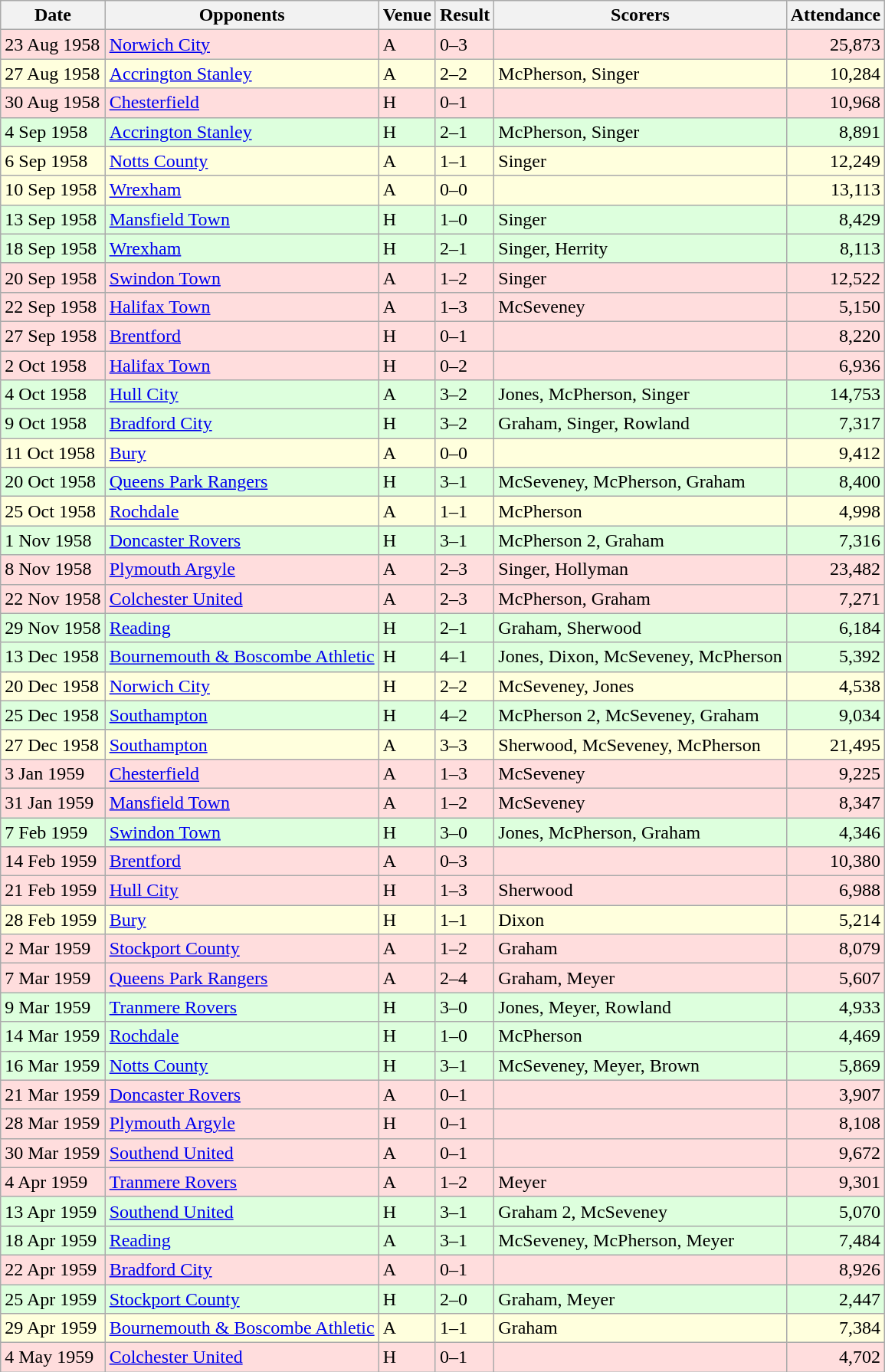<table class="wikitable sortable">
<tr>
<th>Date</th>
<th>Opponents</th>
<th>Venue</th>
<th>Result</th>
<th>Scorers</th>
<th>Attendance</th>
</tr>
<tr bgcolor="#ffdddd">
<td>23 Aug 1958</td>
<td><a href='#'>Norwich City</a></td>
<td>A</td>
<td>0–3</td>
<td></td>
<td align="right">25,873</td>
</tr>
<tr bgcolor="#ffffdd">
<td>27 Aug 1958</td>
<td><a href='#'>Accrington Stanley</a></td>
<td>A</td>
<td>2–2</td>
<td>McPherson, Singer</td>
<td align="right">10,284</td>
</tr>
<tr bgcolor="#ffdddd">
<td>30 Aug 1958</td>
<td><a href='#'>Chesterfield</a></td>
<td>H</td>
<td>0–1</td>
<td></td>
<td align="right">10,968</td>
</tr>
<tr bgcolor="#ddffdd">
<td>4 Sep 1958</td>
<td><a href='#'>Accrington Stanley</a></td>
<td>H</td>
<td>2–1</td>
<td>McPherson, Singer</td>
<td align="right">8,891</td>
</tr>
<tr bgcolor="#ffffdd">
<td>6 Sep 1958</td>
<td><a href='#'>Notts County</a></td>
<td>A</td>
<td>1–1</td>
<td>Singer</td>
<td align="right">12,249</td>
</tr>
<tr bgcolor="#ffffdd">
<td>10 Sep 1958</td>
<td><a href='#'>Wrexham</a></td>
<td>A</td>
<td>0–0</td>
<td></td>
<td align="right">13,113</td>
</tr>
<tr bgcolor="#ddffdd">
<td>13 Sep 1958</td>
<td><a href='#'>Mansfield Town</a></td>
<td>H</td>
<td>1–0</td>
<td>Singer</td>
<td align="right">8,429</td>
</tr>
<tr bgcolor="#ddffdd">
<td>18 Sep 1958</td>
<td><a href='#'>Wrexham</a></td>
<td>H</td>
<td>2–1</td>
<td>Singer, Herrity</td>
<td align="right">8,113</td>
</tr>
<tr bgcolor="#ffdddd">
<td>20 Sep 1958</td>
<td><a href='#'>Swindon Town</a></td>
<td>A</td>
<td>1–2</td>
<td>Singer</td>
<td align="right">12,522</td>
</tr>
<tr bgcolor="#ffdddd">
<td>22 Sep 1958</td>
<td><a href='#'>Halifax Town</a></td>
<td>A</td>
<td>1–3</td>
<td>McSeveney</td>
<td align="right">5,150</td>
</tr>
<tr bgcolor="#ffdddd">
<td>27 Sep 1958</td>
<td><a href='#'>Brentford</a></td>
<td>H</td>
<td>0–1</td>
<td></td>
<td align="right">8,220</td>
</tr>
<tr bgcolor="#ffdddd">
<td>2 Oct 1958</td>
<td><a href='#'>Halifax Town</a></td>
<td>H</td>
<td>0–2</td>
<td></td>
<td align="right">6,936</td>
</tr>
<tr bgcolor="#ddffdd">
<td>4 Oct 1958</td>
<td><a href='#'>Hull City</a></td>
<td>A</td>
<td>3–2</td>
<td>Jones, McPherson, Singer</td>
<td align="right">14,753</td>
</tr>
<tr bgcolor="#ddffdd">
<td>9 Oct 1958</td>
<td><a href='#'>Bradford City</a></td>
<td>H</td>
<td>3–2</td>
<td>Graham, Singer, Rowland</td>
<td align="right">7,317</td>
</tr>
<tr bgcolor="#ffffdd">
<td>11 Oct 1958</td>
<td><a href='#'>Bury</a></td>
<td>A</td>
<td>0–0</td>
<td></td>
<td align="right">9,412</td>
</tr>
<tr bgcolor="#ddffdd">
<td>20 Oct 1958</td>
<td><a href='#'>Queens Park Rangers</a></td>
<td>H</td>
<td>3–1</td>
<td>McSeveney, McPherson, Graham</td>
<td align="right">8,400</td>
</tr>
<tr bgcolor="#ffffdd">
<td>25 Oct 1958</td>
<td><a href='#'>Rochdale</a></td>
<td>A</td>
<td>1–1</td>
<td>McPherson</td>
<td align="right">4,998</td>
</tr>
<tr bgcolor="#ddffdd">
<td>1 Nov 1958</td>
<td><a href='#'>Doncaster Rovers</a></td>
<td>H</td>
<td>3–1</td>
<td>McPherson 2, Graham</td>
<td align="right">7,316</td>
</tr>
<tr bgcolor="#ffdddd">
<td>8 Nov 1958</td>
<td><a href='#'>Plymouth Argyle</a></td>
<td>A</td>
<td>2–3</td>
<td>Singer, Hollyman</td>
<td align="right">23,482</td>
</tr>
<tr bgcolor="#ffdddd">
<td>22 Nov 1958</td>
<td><a href='#'>Colchester United</a></td>
<td>A</td>
<td>2–3</td>
<td>McPherson, Graham</td>
<td align="right">7,271</td>
</tr>
<tr bgcolor="#ddffdd">
<td>29 Nov 1958</td>
<td><a href='#'>Reading</a></td>
<td>H</td>
<td>2–1</td>
<td>Graham, Sherwood</td>
<td align="right">6,184</td>
</tr>
<tr bgcolor="#ddffdd">
<td>13 Dec 1958</td>
<td><a href='#'>Bournemouth & Boscombe Athletic</a></td>
<td>H</td>
<td>4–1</td>
<td>Jones, Dixon, McSeveney, McPherson</td>
<td align="right">5,392</td>
</tr>
<tr bgcolor="#ffffdd">
<td>20 Dec 1958</td>
<td><a href='#'>Norwich City</a></td>
<td>H</td>
<td>2–2</td>
<td>McSeveney, Jones</td>
<td align="right">4,538</td>
</tr>
<tr bgcolor="#ddffdd">
<td>25 Dec 1958</td>
<td><a href='#'>Southampton</a></td>
<td>H</td>
<td>4–2</td>
<td>McPherson 2, McSeveney, Graham</td>
<td align="right">9,034</td>
</tr>
<tr bgcolor="#ffffdd">
<td>27 Dec 1958</td>
<td><a href='#'>Southampton</a></td>
<td>A</td>
<td>3–3</td>
<td>Sherwood, McSeveney, McPherson</td>
<td align="right">21,495</td>
</tr>
<tr bgcolor="#ffdddd">
<td>3 Jan 1959</td>
<td><a href='#'>Chesterfield</a></td>
<td>A</td>
<td>1–3</td>
<td>McSeveney</td>
<td align="right">9,225</td>
</tr>
<tr bgcolor="#ffdddd">
<td>31 Jan 1959</td>
<td><a href='#'>Mansfield Town</a></td>
<td>A</td>
<td>1–2</td>
<td>McSeveney</td>
<td align="right">8,347</td>
</tr>
<tr bgcolor="#ddffdd">
<td>7 Feb 1959</td>
<td><a href='#'>Swindon Town</a></td>
<td>H</td>
<td>3–0</td>
<td>Jones, McPherson, Graham</td>
<td align="right">4,346</td>
</tr>
<tr bgcolor="#ffdddd">
<td>14 Feb 1959</td>
<td><a href='#'>Brentford</a></td>
<td>A</td>
<td>0–3</td>
<td></td>
<td align="right">10,380</td>
</tr>
<tr bgcolor="#ffdddd">
<td>21 Feb 1959</td>
<td><a href='#'>Hull City</a></td>
<td>H</td>
<td>1–3</td>
<td>Sherwood</td>
<td align="right">6,988</td>
</tr>
<tr bgcolor="#ffffdd">
<td>28 Feb 1959</td>
<td><a href='#'>Bury</a></td>
<td>H</td>
<td>1–1</td>
<td>Dixon</td>
<td align="right">5,214</td>
</tr>
<tr bgcolor="#ffdddd">
<td>2 Mar 1959</td>
<td><a href='#'>Stockport County</a></td>
<td>A</td>
<td>1–2</td>
<td>Graham</td>
<td align="right">8,079</td>
</tr>
<tr bgcolor="#ffdddd">
<td>7 Mar 1959</td>
<td><a href='#'>Queens Park Rangers</a></td>
<td>A</td>
<td>2–4</td>
<td>Graham, Meyer</td>
<td align="right">5,607</td>
</tr>
<tr bgcolor="#ddffdd">
<td>9 Mar 1959</td>
<td><a href='#'>Tranmere Rovers</a></td>
<td>H</td>
<td>3–0</td>
<td>Jones, Meyer, Rowland</td>
<td align="right">4,933</td>
</tr>
<tr bgcolor="#ddffdd">
<td>14 Mar 1959</td>
<td><a href='#'>Rochdale</a></td>
<td>H</td>
<td>1–0</td>
<td>McPherson</td>
<td align="right">4,469</td>
</tr>
<tr bgcolor="#ddffdd">
<td>16 Mar 1959</td>
<td><a href='#'>Notts County</a></td>
<td>H</td>
<td>3–1</td>
<td>McSeveney, Meyer, Brown</td>
<td align="right">5,869</td>
</tr>
<tr bgcolor="#ffdddd">
<td>21 Mar 1959</td>
<td><a href='#'>Doncaster Rovers</a></td>
<td>A</td>
<td>0–1</td>
<td></td>
<td align="right">3,907</td>
</tr>
<tr bgcolor="#ffdddd">
<td>28 Mar 1959</td>
<td><a href='#'>Plymouth Argyle</a></td>
<td>H</td>
<td>0–1</td>
<td></td>
<td align="right">8,108</td>
</tr>
<tr bgcolor="#ffdddd">
<td>30 Mar 1959</td>
<td><a href='#'>Southend United</a></td>
<td>A</td>
<td>0–1</td>
<td></td>
<td align="right">9,672</td>
</tr>
<tr bgcolor="#ffdddd">
<td>4 Apr 1959</td>
<td><a href='#'>Tranmere Rovers</a></td>
<td>A</td>
<td>1–2</td>
<td>Meyer</td>
<td align="right">9,301</td>
</tr>
<tr bgcolor="#ddffdd">
<td>13 Apr 1959</td>
<td><a href='#'>Southend United</a></td>
<td>H</td>
<td>3–1</td>
<td>Graham 2, McSeveney</td>
<td align="right">5,070</td>
</tr>
<tr bgcolor="#ddffdd">
<td>18 Apr 1959</td>
<td><a href='#'>Reading</a></td>
<td>A</td>
<td>3–1</td>
<td>McSeveney, McPherson, Meyer</td>
<td align="right">7,484</td>
</tr>
<tr bgcolor="#ffdddd">
<td>22 Apr 1959</td>
<td><a href='#'>Bradford City</a></td>
<td>A</td>
<td>0–1</td>
<td></td>
<td align="right">8,926</td>
</tr>
<tr bgcolor="#ddffdd">
<td>25 Apr 1959</td>
<td><a href='#'>Stockport County</a></td>
<td>H</td>
<td>2–0</td>
<td>Graham, Meyer</td>
<td align="right">2,447</td>
</tr>
<tr bgcolor="#ffffdd">
<td>29 Apr 1959</td>
<td><a href='#'>Bournemouth & Boscombe Athletic</a></td>
<td>A</td>
<td>1–1</td>
<td>Graham</td>
<td align="right">7,384</td>
</tr>
<tr bgcolor="#ffdddd">
<td>4 May 1959</td>
<td><a href='#'>Colchester United</a></td>
<td>H</td>
<td>0–1</td>
<td></td>
<td align="right">4,702</td>
</tr>
</table>
